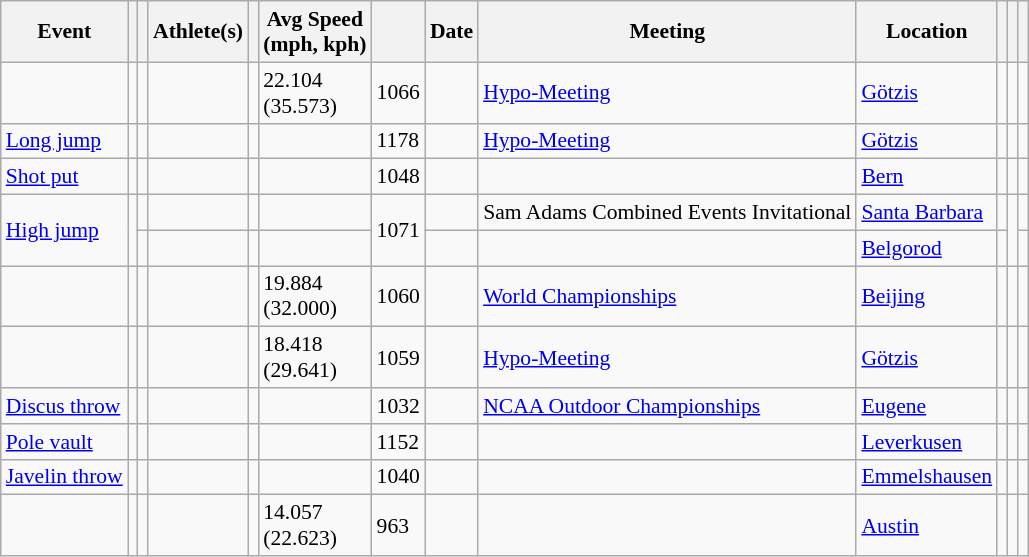<table class="wikitable sortable plainrowheaders" style="font-size:90%;">
<tr>
<th>Event</th>
<th></th>
<th class="unsortable"></th>
<th>Athlete(s)</th>
<th></th>
<th>Avg Speed<br>(mph, kph)</th>
<th></th>
<th>Date</th>
<th>Meeting</th>
<th>Location</th>
<th></th>
<th class="unsortable"></th>
<th class="unsortable"></th>
</tr>
<tr>
<td></td>
<td></td>
<td></td>
<td></td>
<td></td>
<td>22.104<br>(35.573)</td>
<td>1066</td>
<td></td>
<td><a href='#'>Hypo-Meeting</a></td>
<td><a href='#'>Götzis</a></td>
<td></td>
<td></td>
<td></td>
</tr>
<tr>
<td><a href='#'>Long jump</a></td>
<td></td>
<td></td>
<td></td>
<td></td>
<td></td>
<td>1178</td>
<td></td>
<td><a href='#'>Hypo-Meeting</a></td>
<td><a href='#'>Götzis</a></td>
<td></td>
<td></td>
<td></td>
</tr>
<tr>
<td><a href='#'>Shot put</a></td>
<td></td>
<td></td>
<td></td>
<td></td>
<td></td>
<td>1048</td>
<td></td>
<td></td>
<td><a href='#'>Bern</a></td>
<td></td>
<td></td>
<td></td>
</tr>
<tr>
<td rowspan=2><a href='#'>High jump</a></td>
<td rowspan=2></td>
<td></td>
<td></td>
<td></td>
<td></td>
<td rowspan=2>1071</td>
<td></td>
<td>Sam Adams Combined Events Invitational</td>
<td><a href='#'>Santa Barbara</a></td>
<td></td>
<td rowspan=2></td>
<td></td>
</tr>
<tr>
<td></td>
<td></td>
<td></td>
<td></td>
<td></td>
<td></td>
<td><a href='#'>Belgorod</a></td>
<td></td>
</tr>
<tr>
<td></td>
<td></td>
<td></td>
<td></td>
<td></td>
<td>19.884<br>(32.000)</td>
<td>1060</td>
<td></td>
<td><a href='#'>World Championships</a></td>
<td><a href='#'>Beijing</a></td>
<td></td>
<td></td>
<td></td>
</tr>
<tr>
<td></td>
<td></td>
<td></td>
<td></td>
<td></td>
<td>18.418<br>(29.641)</td>
<td>1059</td>
<td></td>
<td><a href='#'>Hypo-Meeting</a></td>
<td><a href='#'>Götzis</a></td>
<td></td>
<td></td>
<td></td>
</tr>
<tr>
<td><a href='#'>Discus throw</a></td>
<td></td>
<td></td>
<td></td>
<td></td>
<td></td>
<td>1032</td>
<td></td>
<td><a href='#'>NCAA Outdoor Championships</a></td>
<td><a href='#'>Eugene</a></td>
<td></td>
<td></td>
<td></td>
</tr>
<tr>
<td><a href='#'>Pole vault</a></td>
<td></td>
<td></td>
<td></td>
<td></td>
<td></td>
<td>1152</td>
<td></td>
<td></td>
<td><a href='#'>Leverkusen</a></td>
<td></td>
<td></td>
<td></td>
</tr>
<tr>
<td><a href='#'>Javelin throw</a></td>
<td></td>
<td></td>
<td></td>
<td></td>
<td></td>
<td>1040</td>
<td></td>
<td></td>
<td><a href='#'>Emmelshausen</a></td>
<td></td>
<td></td>
<td></td>
</tr>
<tr>
<td></td>
<td></td>
<td></td>
<td></td>
<td></td>
<td>14.057<br>(22.623)</td>
<td>963</td>
<td></td>
<td></td>
<td><a href='#'>Austin</a></td>
<td></td>
<td></td>
<td></td>
</tr>
</table>
